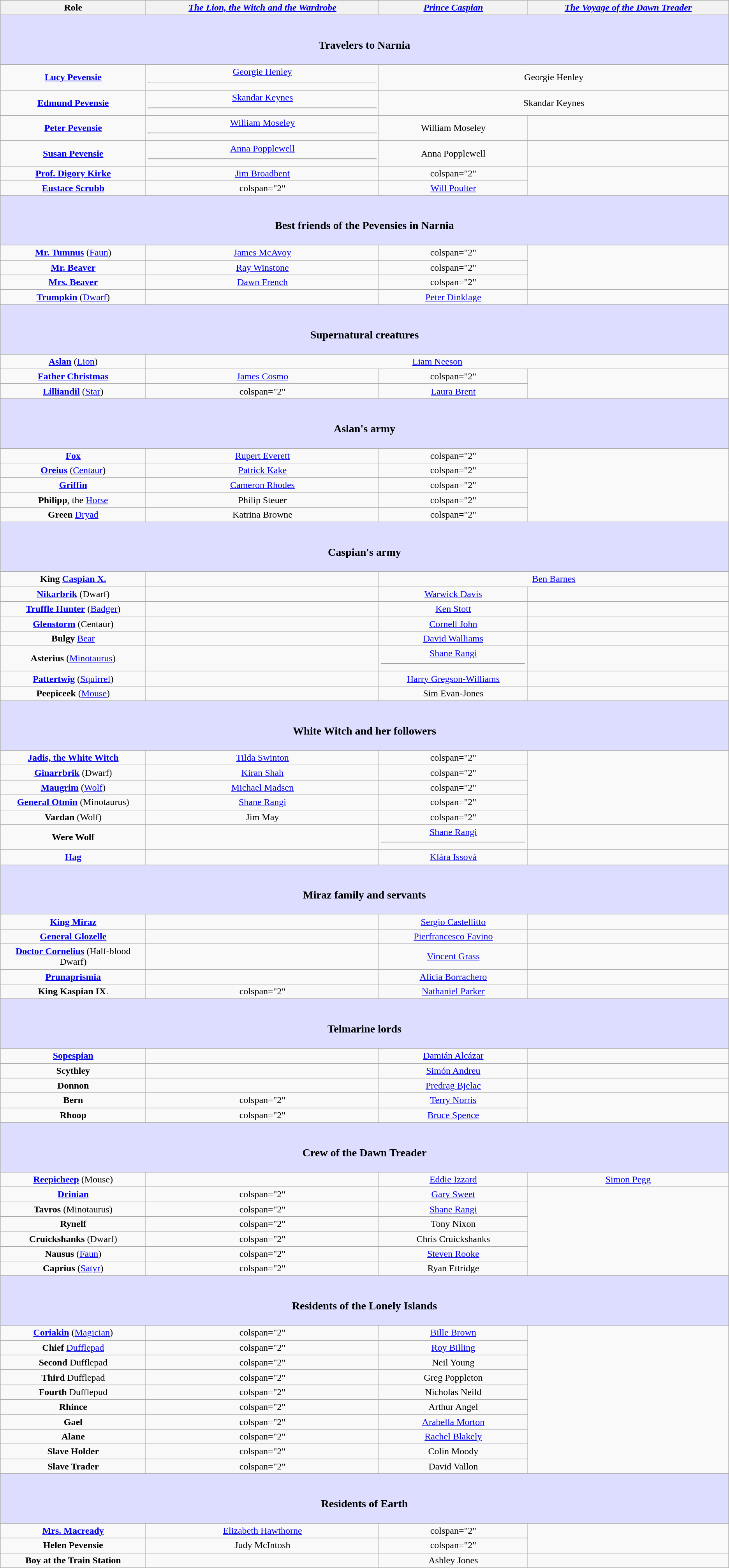<table class="wikitable" style="text-align:center">
<tr>
<th style="width:20%;">Role</th>
<th style="text-align:center;"><em><a href='#'>The Lion, the Witch and the Wardrobe</a></em></th>
<th><em><a href='#'>Prince Caspian</a></em></th>
<th><em><a href='#'>The Voyage of the Dawn Treader</a></em></th>
</tr>
<tr>
<th colspan="4" style="background-color:#ddf;"><br><h3>Travelers to Narnia</h3></th>
</tr>
<tr>
<td><strong><a href='#'>Lucy Pevensie</a></strong></td>
<td><a href='#'>Georgie Henley</a><hr></td>
<td colspan="2">Georgie Henley</td>
</tr>
<tr>
<td><strong><a href='#'>Edmund Pevensie</a></strong></td>
<td><a href='#'>Skandar Keynes</a><hr></td>
<td colspan="2">Skandar Keynes</td>
</tr>
<tr>
<td><strong><a href='#'>Peter Pevensie</a></strong></td>
<td><a href='#'>William Moseley</a><hr></td>
<td>William Moseley</td>
<td></td>
</tr>
<tr>
<td><strong><a href='#'>Susan Pevensie</a></strong></td>
<td><a href='#'>Anna Popplewell</a><hr></td>
<td>Anna Popplewell</td>
<td></td>
</tr>
<tr>
<td><strong><a href='#'>Prof. Digory Kirke</a></strong></td>
<td><a href='#'>Jim Broadbent</a></td>
<td>colspan="2" </td>
</tr>
<tr>
<td><strong><a href='#'>Eustace Scrubb</a></strong></td>
<td>colspan="2" </td>
<td><a href='#'>Will Poulter</a></td>
</tr>
<tr>
<th colspan="4" style="background-color:#ddf;"><br><h3>Best friends of the Pevensies in Narnia</h3></th>
</tr>
<tr>
<td><strong><a href='#'>Mr. Tumnus</a></strong> (<a href='#'>Faun</a>)</td>
<td><a href='#'>James McAvoy</a></td>
<td>colspan="2" </td>
</tr>
<tr>
<td><strong><a href='#'>Mr. Beaver</a></strong></td>
<td><a href='#'>Ray Winstone</a></td>
<td>colspan="2" </td>
</tr>
<tr>
<td><strong><a href='#'>Mrs. Beaver</a></strong></td>
<td><a href='#'>Dawn French</a></td>
<td>colspan="2" </td>
</tr>
<tr>
<td><strong><a href='#'>Trumpkin</a></strong> (<a href='#'>Dwarf</a>)</td>
<td></td>
<td><a href='#'>Peter Dinklage</a></td>
<td></td>
</tr>
<tr>
<th colspan="4" style="background-color:#ddf;"><br><h3>Supernatural creatures</h3></th>
</tr>
<tr>
<td><strong><a href='#'>Aslan</a></strong> (<a href='#'>Lion</a>)</td>
<td colspan="3"><a href='#'>Liam Neeson</a></td>
</tr>
<tr>
<td><strong><a href='#'>Father Christmas</a></strong></td>
<td><a href='#'>James Cosmo</a></td>
<td>colspan="2" </td>
</tr>
<tr>
<td><strong><a href='#'>Lilliandil</a></strong> (<a href='#'>Star</a>)</td>
<td>colspan="2" </td>
<td><a href='#'>Laura Brent</a></td>
</tr>
<tr>
<th colspan="4" style="background-color:#ddf;"><br><h3>Aslan's army</h3></th>
</tr>
<tr>
<td><strong><a href='#'>Fox</a></strong></td>
<td><a href='#'>Rupert Everett</a></td>
<td>colspan="2" </td>
</tr>
<tr>
<td><strong><a href='#'>Oreius</a></strong> (<a href='#'>Centaur</a>)</td>
<td><a href='#'>Patrick Kake</a></td>
<td>colspan="2" </td>
</tr>
<tr>
<td><strong><a href='#'>Griffin</a></strong></td>
<td><a href='#'>Cameron Rhodes</a></td>
<td>colspan="2" </td>
</tr>
<tr>
<td><strong>Philipp</strong>, the <a href='#'>Horse</a></td>
<td>Philip Steuer</td>
<td>colspan="2" </td>
</tr>
<tr>
<td><strong>Green</strong> <a href='#'>Dryad</a></td>
<td>Katrina Browne</td>
<td>colspan="2" </td>
</tr>
<tr>
<th colspan="4" style="background-color:#ddf;"><br><h3>Caspian's army</h3></th>
</tr>
<tr>
<td><strong>King <a href='#'>Caspian X.</a></strong></td>
<td></td>
<td colspan="2"><a href='#'>Ben Barnes</a></td>
</tr>
<tr>
<td><strong><a href='#'>Nikarbrik</a></strong> (Dwarf)</td>
<td></td>
<td><a href='#'>Warwick Davis</a></td>
<td></td>
</tr>
<tr>
<td><strong><a href='#'>Truffle Hunter</a></strong> (<a href='#'>Badger</a>)</td>
<td></td>
<td><a href='#'>Ken Stott</a></td>
<td></td>
</tr>
<tr>
<td><strong><a href='#'>Glenstorm</a></strong> (Centaur)</td>
<td></td>
<td><a href='#'>Cornell John</a></td>
<td></td>
</tr>
<tr>
<td><strong>Bulgy</strong> <a href='#'>Bear</a></td>
<td></td>
<td><a href='#'>David Walliams</a></td>
<td></td>
</tr>
<tr>
<td><strong>Asterius</strong> (<a href='#'>Minotaurus</a>)</td>
<td></td>
<td><a href='#'>Shane Rangi</a><hr></td>
<td></td>
</tr>
<tr>
<td><strong><a href='#'>Pattertwig</a></strong> (<a href='#'>Squirrel</a>)</td>
<td></td>
<td><a href='#'>Harry Gregson-Williams</a></td>
<td></td>
</tr>
<tr>
<td><strong>Peepiceek</strong> (<a href='#'>Mouse</a>)</td>
<td></td>
<td>Sim Evan-Jones</td>
<td></td>
</tr>
<tr>
<th colspan="4" style="background-color:#ddf;"><br><h3>White Witch and her followers</h3></th>
</tr>
<tr>
<td><strong><a href='#'>Jadis, the White Witch</a></strong></td>
<td><a href='#'>Tilda Swinton</a></td>
<td>colspan="2" </td>
</tr>
<tr>
<td><strong><a href='#'>Ginarrbrik</a></strong> (Dwarf)</td>
<td><a href='#'>Kiran Shah</a></td>
<td>colspan="2" </td>
</tr>
<tr>
<td><strong><a href='#'>Maugrim</a></strong> (<a href='#'>Wolf</a>)</td>
<td><a href='#'>Michael Madsen</a></td>
<td>colspan="2" </td>
</tr>
<tr>
<td><strong><a href='#'>General Otmin</a></strong> (Minotaurus)</td>
<td><a href='#'>Shane Rangi</a></td>
<td>colspan="2" </td>
</tr>
<tr>
<td><strong>Vardan</strong> (Wolf)</td>
<td>Jim May</td>
<td>colspan="2" </td>
</tr>
<tr>
<td><strong>Were Wolf</strong></td>
<td></td>
<td><a href='#'>Shane Rangi</a><hr></td>
<td></td>
</tr>
<tr>
<td><strong><a href='#'>Hag</a></strong></td>
<td></td>
<td><a href='#'>Klára Issová</a></td>
<td></td>
</tr>
<tr>
<th colspan="4" style="background-color:#ddf;"><br><h3>Miraz family and servants</h3></th>
</tr>
<tr>
<td><strong><a href='#'>King Miraz</a></strong></td>
<td></td>
<td><a href='#'>Sergio Castellitto</a></td>
<td></td>
</tr>
<tr>
<td><strong><a href='#'>General Glozelle</a></strong></td>
<td></td>
<td><a href='#'>Pierfrancesco Favino</a></td>
<td></td>
</tr>
<tr>
<td><strong><a href='#'>Doctor Cornelius</a></strong> (Half-blood Dwarf)</td>
<td></td>
<td><a href='#'>Vincent Grass</a></td>
<td></td>
</tr>
<tr>
<td><strong><a href='#'>Prunaprismia</a></strong></td>
<td></td>
<td><a href='#'>Alicia Borrachero</a></td>
<td></td>
</tr>
<tr>
<td><strong>King Kaspian IX</strong>.</td>
<td>colspan="2" </td>
<td><a href='#'>Nathaniel Parker</a></td>
</tr>
<tr>
<th colspan="4" style="background-color:#ddf;"><br><h3>Telmarine lords</h3></th>
</tr>
<tr>
<td><strong><a href='#'>Sopespian</a></strong></td>
<td></td>
<td><a href='#'>Damián Alcázar</a></td>
<td></td>
</tr>
<tr>
<td><strong>Scythley</strong></td>
<td></td>
<td><a href='#'>Simón Andreu</a></td>
<td></td>
</tr>
<tr>
<td><strong>Donnon</strong></td>
<td></td>
<td><a href='#'>Predrag Bjelac</a></td>
<td></td>
</tr>
<tr>
<td><strong>Bern</strong></td>
<td>colspan="2" </td>
<td><a href='#'>Terry Norris</a></td>
</tr>
<tr>
<td><strong>Rhoop</strong></td>
<td>colspan="2" </td>
<td><a href='#'>Bruce Spence</a></td>
</tr>
<tr>
<th colspan="4" style="background-color:#ddf;"><br><h3>Crew of the Dawn Treader</h3></th>
</tr>
<tr>
<td><strong><a href='#'>Reepicheep</a></strong> (Mouse)</td>
<td></td>
<td><a href='#'>Eddie Izzard</a></td>
<td><a href='#'>Simon Pegg</a></td>
</tr>
<tr>
<td><strong><a href='#'>Drinian</a></strong></td>
<td>colspan="2" </td>
<td><a href='#'>Gary Sweet</a></td>
</tr>
<tr>
<td><strong>Tavros</strong> (Minotaurus)</td>
<td>colspan="2" </td>
<td><a href='#'>Shane Rangi</a></td>
</tr>
<tr>
<td><strong>Rynelf</strong></td>
<td>colspan="2" </td>
<td>Tony Nixon</td>
</tr>
<tr>
<td><strong>Cruickshanks</strong> (Dwarf)</td>
<td>colspan="2" </td>
<td>Chris Cruickshanks</td>
</tr>
<tr>
<td><strong>Nausus</strong> (<a href='#'>Faun</a>)</td>
<td>colspan="2" </td>
<td><a href='#'>Steven Rooke</a></td>
</tr>
<tr>
<td><strong>Caprius</strong> (<a href='#'>Satyr</a>)</td>
<td>colspan="2" </td>
<td>Ryan Ettridge</td>
</tr>
<tr>
<th colspan="4" style="background-color:#ddf;"><br><h3>Residents of the Lonely Islands</h3></th>
</tr>
<tr>
<td><strong><a href='#'>Coriakin</a></strong> (<a href='#'>Magician</a>)</td>
<td>colspan="2" </td>
<td><a href='#'>Bille Brown</a></td>
</tr>
<tr>
<td><strong>Chief</strong> <a href='#'>Dufflepad</a></td>
<td>colspan="2" </td>
<td><a href='#'>Roy Billing</a></td>
</tr>
<tr>
<td><strong>Second</strong> Dufflepad</td>
<td>colspan="2" </td>
<td>Neil Young</td>
</tr>
<tr>
<td><strong>Third</strong> Dufflepad</td>
<td>colspan="2" </td>
<td>Greg Poppleton</td>
</tr>
<tr>
<td><strong>Fourth</strong> Dufflepud</td>
<td>colspan="2" </td>
<td>Nicholas Neild</td>
</tr>
<tr>
<td><strong>Rhince</strong></td>
<td>colspan="2" </td>
<td>Arthur Angel</td>
</tr>
<tr>
<td><strong>Gael</strong></td>
<td>colspan="2" </td>
<td><a href='#'>Arabella Morton</a></td>
</tr>
<tr>
<td><strong>Alane</strong></td>
<td>colspan="2" </td>
<td><a href='#'>Rachel Blakely</a></td>
</tr>
<tr>
<td><strong>Slave Holder</strong></td>
<td>colspan="2" </td>
<td>Colin Moody</td>
</tr>
<tr>
<td><strong>Slave Trader</strong></td>
<td>colspan="2" </td>
<td>David Vallon</td>
</tr>
<tr>
<th colspan="4" style="background-color:#ddf;"><br><h3>Residents of Earth</h3></th>
</tr>
<tr>
<td><strong><a href='#'>Mrs. Macready</a></strong></td>
<td><a href='#'>Elizabeth Hawthorne</a></td>
<td>colspan="2" </td>
</tr>
<tr>
<td><strong>Helen Pevensie</strong></td>
<td>Judy McIntosh</td>
<td>colspan="2" </td>
</tr>
<tr>
<td><strong>Boy at the Train Station</strong></td>
<td></td>
<td>Ashley Jones</td>
<td></td>
</tr>
</table>
